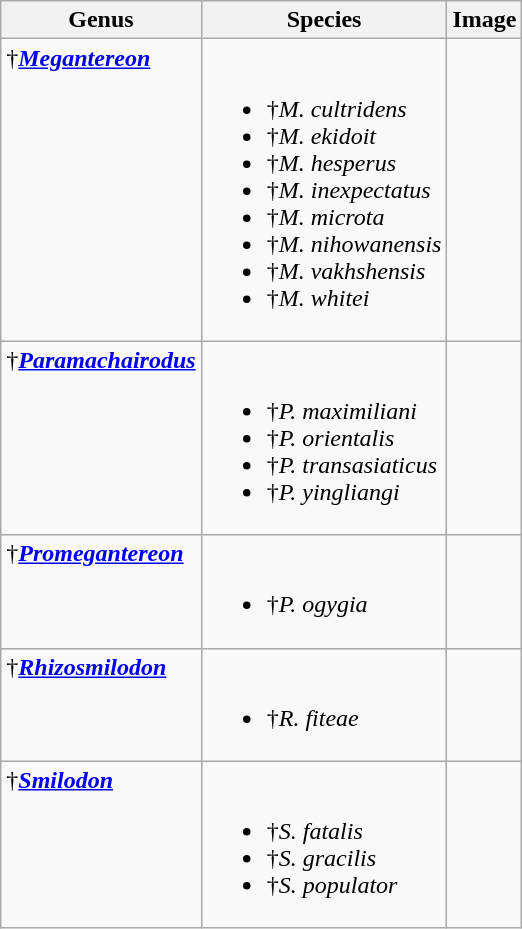<table class="wikitable">
<tr>
<th>Genus</th>
<th>Species</th>
<th>Image</th>
</tr>
<tr style="vertical-align:top;">
<td>†<strong><em><a href='#'>Megantereon</a></em></strong> </td>
<td><br><ul><li>†<em>M. cultridens</em></li><li>†<em>M. ekidoit</em></li><li>†<em>M. hesperus</em></li><li>†<em>M. inexpectatus</em></li><li>†<em>M. microta</em></li><li>†<em>M. nihowanensis</em></li><li>†<em>M. vakhshensis</em></li><li>†<em>M. whitei</em></li></ul></td>
<td></td>
</tr>
<tr style="vertical-align:top;">
<td>†<strong><em><a href='#'>Paramachairodus</a></em></strong> </td>
<td><br><ul><li>†<em>P. maximiliani</em></li><li>†<em>P. orientalis</em></li><li>†<em>P. transasiaticus</em></li><li>†<em>P. yingliangi</em></li></ul></td>
<td></td>
</tr>
<tr style="vertical-align:top;">
<td>†<strong><em><a href='#'>Promegantereon</a></em></strong> </td>
<td><br><ul><li>†<em>P. ogygia</em></li></ul></td>
<td></td>
</tr>
<tr style="vertical-align:top;">
<td>†<strong><em><a href='#'>Rhizosmilodon</a></em></strong> </td>
<td><br><ul><li>†<em>R. fiteae</em></li></ul></td>
<td></td>
</tr>
<tr style="vertical-align:top;">
<td>†<strong><em><a href='#'>Smilodon</a></em></strong> </td>
<td><br><ul><li>†<em>S. fatalis</em></li><li>†<em>S. gracilis</em></li><li>†<em>S. populator</em></li></ul></td>
<td></td>
</tr>
</table>
